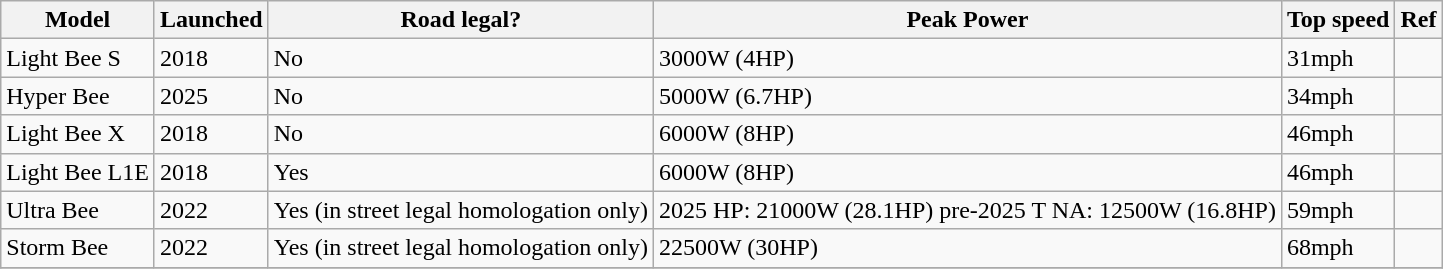<table class="wikitable">
<tr>
<th>Model</th>
<th>Launched</th>
<th>Road legal?</th>
<th>Peak Power</th>
<th>Top speed</th>
<th>Ref</th>
</tr>
<tr>
<td>Light Bee S</td>
<td>2018</td>
<td>No</td>
<td>3000W (4HP)</td>
<td>31mph</td>
<td></td>
</tr>
<tr>
<td>Hyper Bee</td>
<td>2025</td>
<td>No</td>
<td>5000W (6.7HP)</td>
<td>34mph</td>
<td></td>
</tr>
<tr>
<td>Light Bee X</td>
<td>2018</td>
<td>No</td>
<td>6000W (8HP)</td>
<td>46mph</td>
<td></td>
</tr>
<tr>
<td>Light Bee L1E</td>
<td>2018</td>
<td>Yes</td>
<td>6000W (8HP)</td>
<td>46mph</td>
<td></td>
</tr>
<tr>
<td>Ultra Bee</td>
<td>2022</td>
<td>Yes (in street legal homologation only)</td>
<td>2025 HP: 21000W (28.1HP) pre-2025 T NA: 12500W (16.8HP)</td>
<td>59mph</td>
<td></td>
</tr>
<tr>
<td>Storm Bee</td>
<td>2022</td>
<td>Yes (in street legal homologation only)</td>
<td>22500W (30HP)</td>
<td>68mph</td>
<td></td>
</tr>
<tr>
</tr>
</table>
